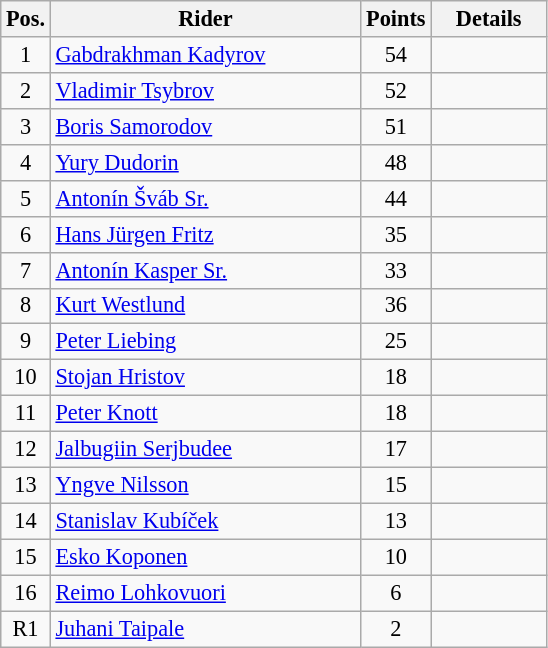<table class=wikitable style="font-size:93%;">
<tr>
<th width=25px>Pos.</th>
<th width=200px>Rider</th>
<th width=40px>Points</th>
<th width=70px>Details</th>
</tr>
<tr align=center >
<td>1</td>
<td align=left> <a href='#'>Gabdrakhman Kadyrov</a></td>
<td>54</td>
<td></td>
</tr>
<tr align=center >
<td>2</td>
<td align=left> <a href='#'>Vladimir Tsybrov</a></td>
<td>52</td>
<td></td>
</tr>
<tr align=center >
<td>3</td>
<td align=left>  <a href='#'>Boris Samorodov</a></td>
<td>51</td>
<td></td>
</tr>
<tr align=center >
<td>4</td>
<td align=left> <a href='#'>Yury Dudorin</a></td>
<td>48</td>
<td></td>
</tr>
<tr align=center >
<td>5</td>
<td align=left> <a href='#'>Antonín Šváb Sr.</a></td>
<td>44</td>
<td></td>
</tr>
<tr align=center>
<td>6</td>
<td align=left> <a href='#'>Hans Jürgen Fritz</a></td>
<td>35</td>
<td></td>
</tr>
<tr align=center>
<td>7</td>
<td align=left>  <a href='#'>Antonín Kasper Sr.</a></td>
<td>33</td>
<td></td>
</tr>
<tr align=center>
<td>8</td>
<td align=left>  <a href='#'>Kurt Westlund</a></td>
<td>36</td>
<td></td>
</tr>
<tr align=center>
<td>9</td>
<td align=left>  <a href='#'>Peter Liebing</a></td>
<td>25</td>
<td></td>
</tr>
<tr align=center>
<td>10</td>
<td align=left> <a href='#'>Stojan Hristov</a></td>
<td>18</td>
<td></td>
</tr>
<tr align=center>
<td>11</td>
<td align=left> <a href='#'>Peter Knott</a></td>
<td>18</td>
<td></td>
</tr>
<tr align=center>
<td>12</td>
<td align=left> <a href='#'>Jalbugiin Serjbudee</a></td>
<td>17</td>
<td></td>
</tr>
<tr align=center>
<td>13</td>
<td align=left> <a href='#'>Yngve Nilsson</a></td>
<td>15</td>
<td></td>
</tr>
<tr align=center>
<td>14</td>
<td align=left> <a href='#'>Stanislav Kubíček</a></td>
<td>13</td>
<td></td>
</tr>
<tr align=center>
<td>15</td>
<td align=left> <a href='#'>Esko Koponen</a></td>
<td>10</td>
<td></td>
</tr>
<tr align=center>
<td>16</td>
<td align=left> <a href='#'>Reimo Lohkovuori</a></td>
<td>6</td>
<td></td>
</tr>
<tr align=center>
<td>R1</td>
<td align=left>  <a href='#'>Juhani Taipale</a></td>
<td>2</td>
<td></td>
</tr>
</table>
